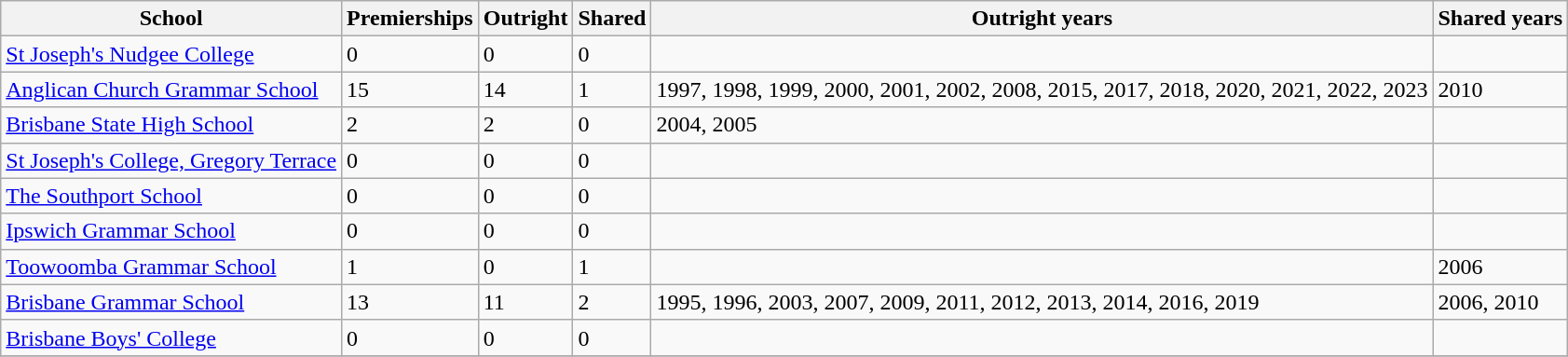<table class="wikitable sortable">
<tr>
<th>School</th>
<th>Premierships</th>
<th>Outright</th>
<th>Shared</th>
<th>Outright years</th>
<th>Shared years</th>
</tr>
<tr>
<td><a href='#'>St Joseph's Nudgee College</a></td>
<td>0</td>
<td>0</td>
<td>0</td>
<td></td>
<td></td>
</tr>
<tr>
<td><a href='#'>Anglican Church Grammar School</a></td>
<td>15</td>
<td>14</td>
<td>1</td>
<td>1997, 1998, 1999, 2000, 2001, 2002, 2008, 2015, 2017, 2018, 2020, 2021, 2022, 2023</td>
<td>2010</td>
</tr>
<tr>
<td><a href='#'>Brisbane State High School</a></td>
<td>2</td>
<td>2</td>
<td>0</td>
<td>2004, 2005</td>
<td></td>
</tr>
<tr>
<td><a href='#'>St Joseph's College, Gregory Terrace</a></td>
<td>0</td>
<td>0</td>
<td>0</td>
<td></td>
<td></td>
</tr>
<tr>
<td><a href='#'>The Southport School</a></td>
<td>0</td>
<td>0</td>
<td>0</td>
<td></td>
<td></td>
</tr>
<tr>
<td><a href='#'>Ipswich Grammar School</a></td>
<td>0</td>
<td>0</td>
<td>0</td>
<td></td>
<td></td>
</tr>
<tr>
<td><a href='#'>Toowoomba Grammar School</a></td>
<td>1</td>
<td>0</td>
<td>1</td>
<td></td>
<td>2006</td>
</tr>
<tr>
<td><a href='#'>Brisbane Grammar School</a></td>
<td>13</td>
<td>11</td>
<td>2</td>
<td>1995, 1996, 2003, 2007, 2009, 2011, 2012, 2013, 2014, 2016, 2019</td>
<td>2006, 2010</td>
</tr>
<tr>
<td><a href='#'>Brisbane Boys' College</a></td>
<td>0</td>
<td>0</td>
<td>0</td>
<td></td>
<td></td>
</tr>
<tr>
</tr>
</table>
